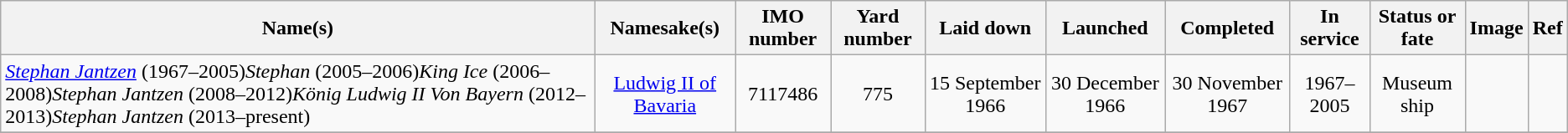<table class="wikitable">
<tr>
<th>Name(s)</th>
<th>Namesake(s)</th>
<th>IMO number</th>
<th>Yard number</th>
<th>Laid down</th>
<th>Launched</th>
<th>Completed</th>
<th>In service</th>
<th>Status or fate</th>
<th>Image</th>
<th>Ref</th>
</tr>
<tr>
<td align="left"><a href='#'><em>Stephan Jantzen</em></a> (1967–2005)<em>Stephan</em> (2005–2006)<em>King Ice</em> (2006–2008)<em>Stephan Jantzen</em> (2008–2012)<em>König Ludwig II Von Bayern</em> (2012–2013)<em>Stephan Jantzen</em> (2013–present)</td>
<td align="center"><a href='#'>Ludwig II of Bavaria</a></td>
<td align="center">7117486</td>
<td align="center">775</td>
<td align="center">15 September 1966</td>
<td align="center">30 December 1966</td>
<td align="center">30 November 1967</td>
<td align="center">1967–2005</td>
<td align="center">Museum ship</td>
<td align="center"></td>
<td align="center"></td>
</tr>
<tr>
</tr>
</table>
